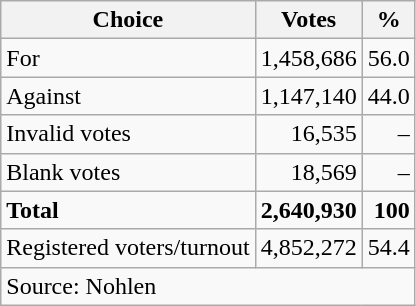<table class=wikitable style=text-align:right>
<tr>
<th>Choice</th>
<th>Votes</th>
<th>%</th>
</tr>
<tr>
<td align=left>For</td>
<td>1,458,686</td>
<td>56.0</td>
</tr>
<tr>
<td align=left>Against</td>
<td>1,147,140</td>
<td>44.0</td>
</tr>
<tr>
<td align=left>Invalid votes</td>
<td>16,535</td>
<td>–</td>
</tr>
<tr>
<td align=left>Blank votes</td>
<td>18,569</td>
<td>–</td>
</tr>
<tr>
<td align=left><strong>Total</strong></td>
<td><strong>2,640,930</strong></td>
<td><strong>100</strong></td>
</tr>
<tr>
<td align=left>Registered voters/turnout</td>
<td>4,852,272</td>
<td>54.4</td>
</tr>
<tr>
<td align=left colspan=3>Source: Nohlen</td>
</tr>
</table>
